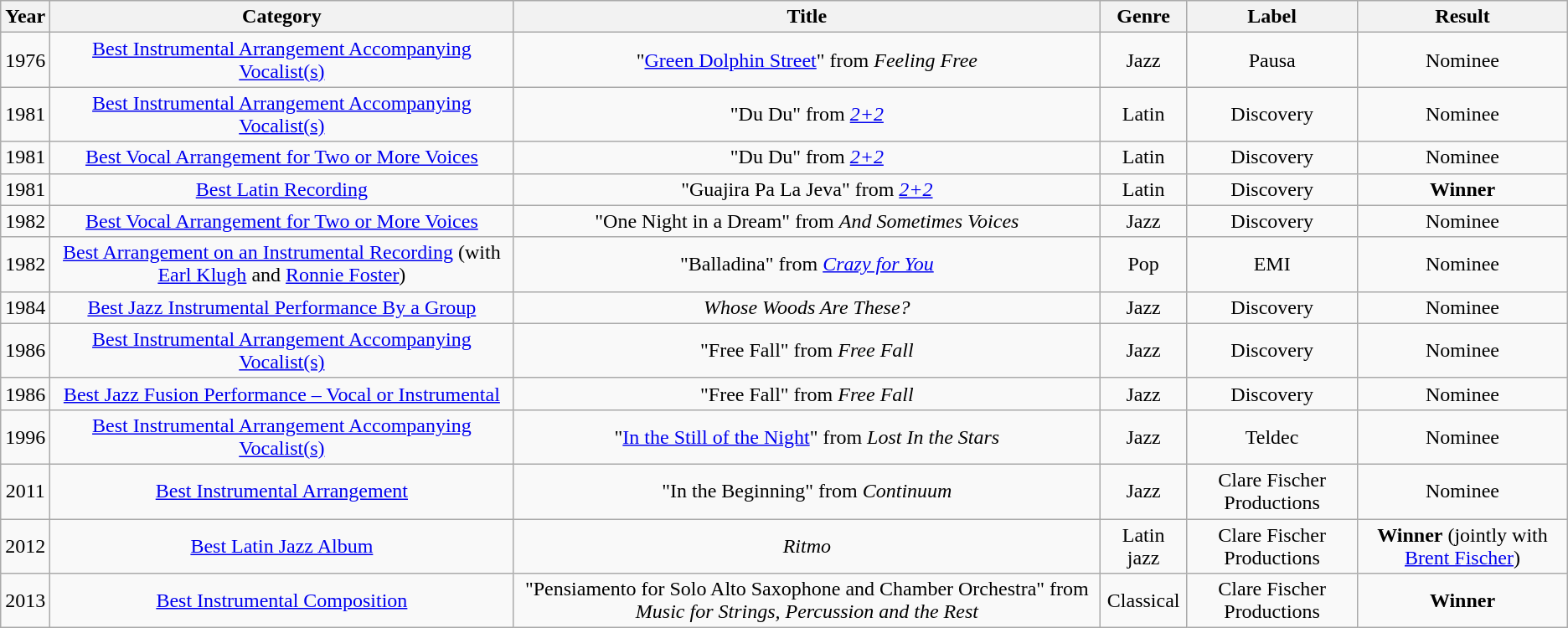<table class=wikitable>
<tr>
<th>Year</th>
<th>Category</th>
<th>Title</th>
<th>Genre</th>
<th>Label</th>
<th>Result</th>
</tr>
<tr align=center>
<td>1976</td>
<td><a href='#'>Best Instrumental Arrangement Accompanying Vocalist(s)</a></td>
<td>"<a href='#'>Green Dolphin Street</a>" from <em>Feeling Free</em></td>
<td>Jazz</td>
<td>Pausa</td>
<td>Nominee</td>
</tr>
<tr align=center>
<td>1981</td>
<td><a href='#'>Best Instrumental Arrangement Accompanying Vocalist(s)</a></td>
<td>"Du Du" from <em><a href='#'>2+2</a></em></td>
<td>Latin</td>
<td>Discovery</td>
<td>Nominee</td>
</tr>
<tr align=center>
<td>1981</td>
<td><a href='#'>Best Vocal Arrangement for Two or More Voices</a></td>
<td>"Du Du" from <em><a href='#'>2+2</a></em></td>
<td>Latin</td>
<td>Discovery</td>
<td>Nominee</td>
</tr>
<tr align=center>
<td>1981</td>
<td><a href='#'>Best Latin Recording</a></td>
<td>"Guajira Pa La Jeva" from <em><a href='#'>2+2</a></em></td>
<td>Latin</td>
<td>Discovery</td>
<td><strong>Winner</strong></td>
</tr>
<tr align=center>
<td>1982</td>
<td><a href='#'>Best Vocal Arrangement for Two or More Voices</a></td>
<td>"One Night in a Dream" from <em>And Sometimes Voices</em></td>
<td>Jazz</td>
<td>Discovery</td>
<td>Nominee</td>
</tr>
<tr align=center>
<td>1982</td>
<td><a href='#'>Best Arrangement on an Instrumental Recording</a> (with <a href='#'>Earl Klugh</a> and <a href='#'>Ronnie Foster</a>)</td>
<td>"Balladina" from <em><a href='#'>Crazy for You</a></em></td>
<td>Pop</td>
<td>EMI</td>
<td>Nominee</td>
</tr>
<tr align=center>
<td>1984</td>
<td><a href='#'>Best Jazz Instrumental Performance By a Group</a></td>
<td><em>Whose Woods Are These?</em></td>
<td>Jazz</td>
<td>Discovery</td>
<td>Nominee</td>
</tr>
<tr align=center>
<td>1986</td>
<td><a href='#'>Best Instrumental Arrangement Accompanying Vocalist(s)</a></td>
<td>"Free Fall" from <em>Free Fall</em></td>
<td>Jazz</td>
<td>Discovery</td>
<td>Nominee</td>
</tr>
<tr align=center>
<td>1986</td>
<td><a href='#'>Best Jazz Fusion Performance – Vocal or  Instrumental</a></td>
<td>"Free Fall" from <em>Free Fall</em></td>
<td>Jazz</td>
<td>Discovery</td>
<td>Nominee</td>
</tr>
<tr align=center>
<td>1996</td>
<td><a href='#'>Best Instrumental Arrangement Accompanying Vocalist(s)</a></td>
<td>"<a href='#'>In the Still of the Night</a>" from <em>Lost In the Stars</em></td>
<td>Jazz</td>
<td>Teldec</td>
<td>Nominee</td>
</tr>
<tr align=center>
<td>2011</td>
<td><a href='#'>Best Instrumental Arrangement</a></td>
<td>"In the Beginning" from <em>Continuum</em></td>
<td>Jazz</td>
<td>Clare Fischer Productions</td>
<td>Nominee</td>
</tr>
<tr align=center>
<td>2012</td>
<td><a href='#'>Best Latin Jazz Album</a></td>
<td><em>Ritmo</em></td>
<td>Latin jazz</td>
<td>Clare Fischer Productions</td>
<td><strong>Winner</strong> (jointly with <a href='#'>Brent Fischer</a>)</td>
</tr>
<tr align=center>
<td>2013</td>
<td><a href='#'>Best Instrumental Composition</a></td>
<td>"Pensiamento for Solo Alto Saxophone and Chamber Orchestra" from <em>Music for Strings, Percussion and the Rest</em></td>
<td>Classical</td>
<td>Clare Fischer Productions</td>
<td><strong>Winner</strong></td>
</tr>
</table>
